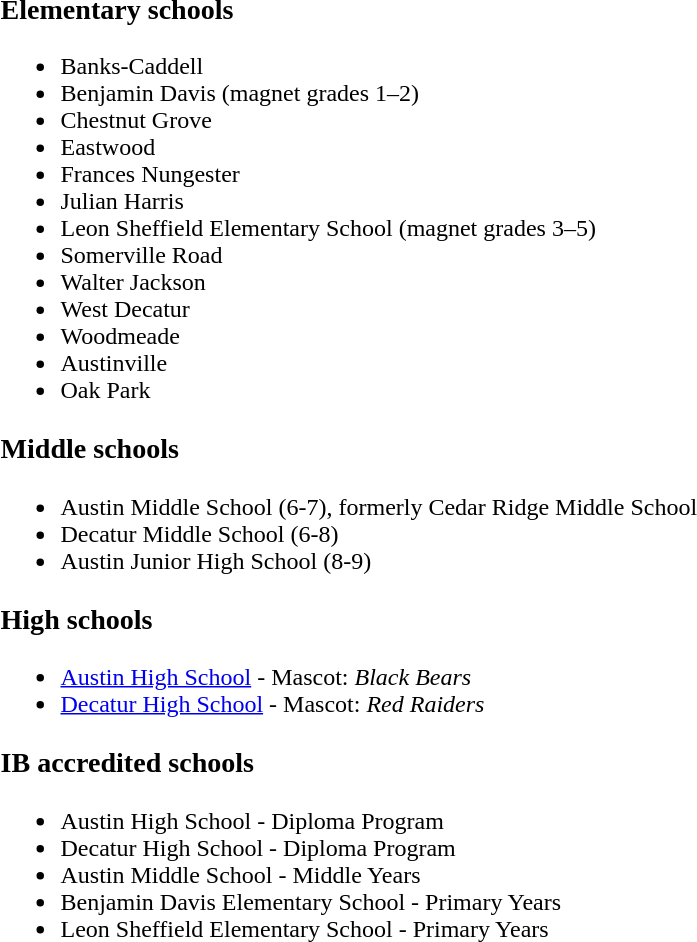<table>
<tr>
<td valign="top"><br><h3>Elementary schools</h3><ul><li>Banks-Caddell</li><li>Benjamin Davis (magnet grades 1–2)</li><li>Chestnut Grove</li><li>Eastwood</li><li>Frances Nungester</li><li>Julian Harris</li><li>Leon Sheffield Elementary School (magnet grades 3–5)</li><li>Somerville Road</li><li>Walter Jackson</li><li>West Decatur</li><li>Woodmeade</li><li>Austinville</li><li>Oak Park</li></ul><h3>Middle schools</h3><ul><li>Austin Middle School (6-7), formerly Cedar Ridge Middle School</li><li>Decatur Middle School (6-8)</li><li>Austin Junior High School (8-9)</li></ul><h3>High schools</h3><ul><li><a href='#'>Austin High School</a> - Mascot: <em>Black Bears</em></li><li><a href='#'>Decatur High School</a> - Mascot: <em>Red Raiders</em></li></ul><h3>IB accredited schools</h3><ul><li>Austin High School - Diploma Program</li><li>Decatur High School - Diploma Program</li><li>Austin Middle School - Middle Years</li><li>Benjamin Davis Elementary School - Primary Years</li><li>Leon Sheffield Elementary School - Primary Years</li></ul></td>
</tr>
</table>
